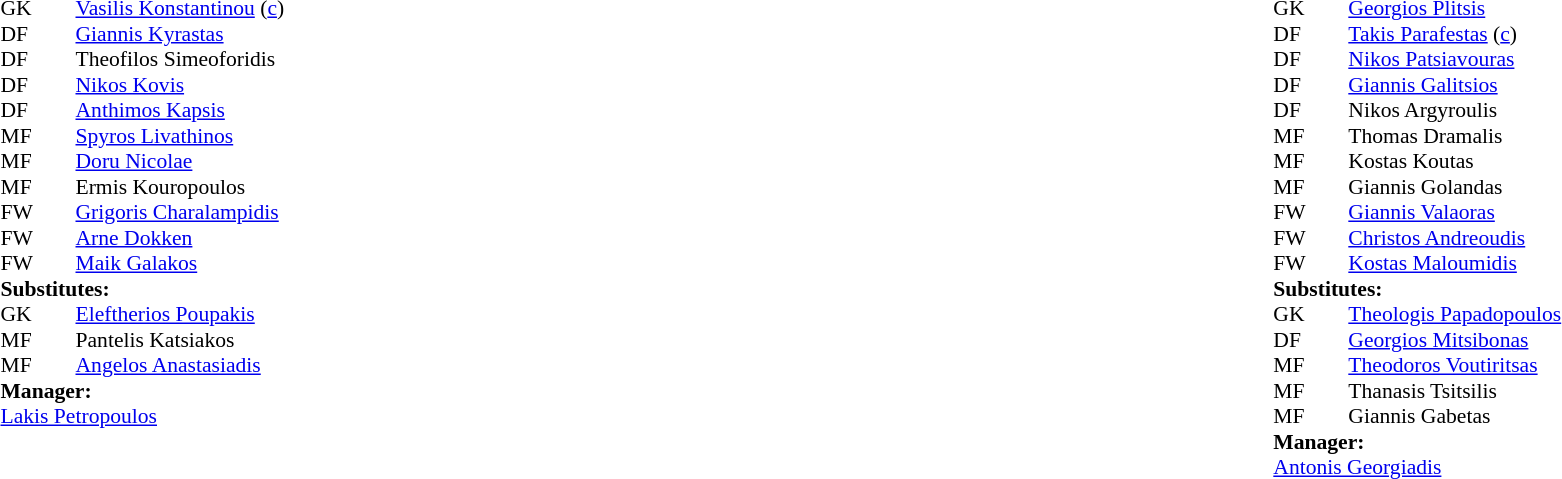<table width="100%">
<tr>
<td valign="top" width="50%"><br><table style="font-size: 90%" cellspacing="0" cellpadding="0">
<tr>
<th width="25"></th>
<th width="25"></th>
</tr>
<tr>
<td>GK</td>
<td></td>
<td> <a href='#'>Vasilis Konstantinou</a> (<a href='#'>c</a>)</td>
</tr>
<tr>
<td>DF</td>
<td></td>
<td> <a href='#'>Giannis Kyrastas</a></td>
</tr>
<tr>
<td>DF</td>
<td></td>
<td> Theofilos Simeoforidis</td>
</tr>
<tr>
<td>DF</td>
<td></td>
<td> <a href='#'>Nikos Kovis</a></td>
</tr>
<tr>
<td>DF</td>
<td></td>
<td> <a href='#'>Anthimos Kapsis</a></td>
</tr>
<tr>
<td>MF</td>
<td></td>
<td> <a href='#'>Spyros Livathinos</a></td>
</tr>
<tr>
<td>MF</td>
<td></td>
<td> <a href='#'>Doru Nicolae</a></td>
</tr>
<tr>
<td>MF</td>
<td></td>
<td> Ermis Kouropoulos</td>
<td></td>
</tr>
<tr>
<td>FW</td>
<td></td>
<td> <a href='#'>Grigoris Charalampidis</a></td>
<td></td>
</tr>
<tr>
<td>FW</td>
<td></td>
<td> <a href='#'>Arne Dokken</a></td>
</tr>
<tr>
<td>FW</td>
<td></td>
<td> <a href='#'>Maik Galakos</a></td>
</tr>
<tr>
<td colspan=4><strong>Substitutes:</strong></td>
</tr>
<tr>
<td>GK</td>
<td></td>
<td> <a href='#'>Eleftherios Poupakis</a></td>
</tr>
<tr>
<td>MF</td>
<td></td>
<td> Pantelis Katsiakos</td>
<td></td>
</tr>
<tr>
<td>MF</td>
<td></td>
<td> <a href='#'>Angelos Anastasiadis</a></td>
<td></td>
</tr>
<tr>
<td colspan=4><strong>Manager:</strong></td>
</tr>
<tr>
<td colspan="4"> <a href='#'>Lakis Petropoulos</a></td>
</tr>
</table>
</td>
<td valign="top" width="50%"><br><table style="font-size: 90%" cellspacing="0" cellpadding="0" align="center">
<tr>
<th width="25"></th>
<th width="25"></th>
</tr>
<tr>
<td>GK</td>
<td></td>
<td> <a href='#'>Georgios Plitsis</a></td>
</tr>
<tr>
<td>DF</td>
<td></td>
<td> <a href='#'>Takis Parafestas</a> (<a href='#'>c</a>)</td>
</tr>
<tr>
<td>DF</td>
<td></td>
<td> <a href='#'>Nikos Patsiavouras</a></td>
</tr>
<tr>
<td>DF</td>
<td></td>
<td> <a href='#'>Giannis Galitsios</a></td>
</tr>
<tr>
<td>DF</td>
<td></td>
<td> Nikos Argyroulis</td>
</tr>
<tr>
<td>MF</td>
<td></td>
<td> Thomas Dramalis</td>
<td></td>
</tr>
<tr>
<td>MF</td>
<td></td>
<td> Kostas Koutas</td>
<td></td>
</tr>
<tr>
<td>MF</td>
<td></td>
<td> Giannis Golandas</td>
</tr>
<tr>
<td>FW</td>
<td></td>
<td> <a href='#'>Giannis Valaoras</a></td>
</tr>
<tr>
<td>FW</td>
<td></td>
<td> <a href='#'>Christos Andreoudis</a></td>
</tr>
<tr>
<td>FW</td>
<td></td>
<td> <a href='#'>Kostas Maloumidis</a></td>
</tr>
<tr>
<td colspan=4><strong>Substitutes:</strong></td>
</tr>
<tr>
<td>GK</td>
<td></td>
<td> <a href='#'>Theologis Papadopoulos</a></td>
</tr>
<tr>
<td>DF</td>
<td></td>
<td> <a href='#'>Georgios Mitsibonas</a></td>
<td></td>
</tr>
<tr>
<td>MF</td>
<td></td>
<td> <a href='#'>Theodoros Voutiritsas</a></td>
<td></td>
</tr>
<tr>
<td>MF</td>
<td></td>
<td> Thanasis Tsitsilis</td>
</tr>
<tr>
<td>MF</td>
<td></td>
<td> Giannis Gabetas</td>
</tr>
<tr>
<td colspan=4><strong>Manager:</strong></td>
</tr>
<tr>
<td colspan="4"> <a href='#'>Antonis Georgiadis</a></td>
</tr>
</table>
</td>
</tr>
</table>
